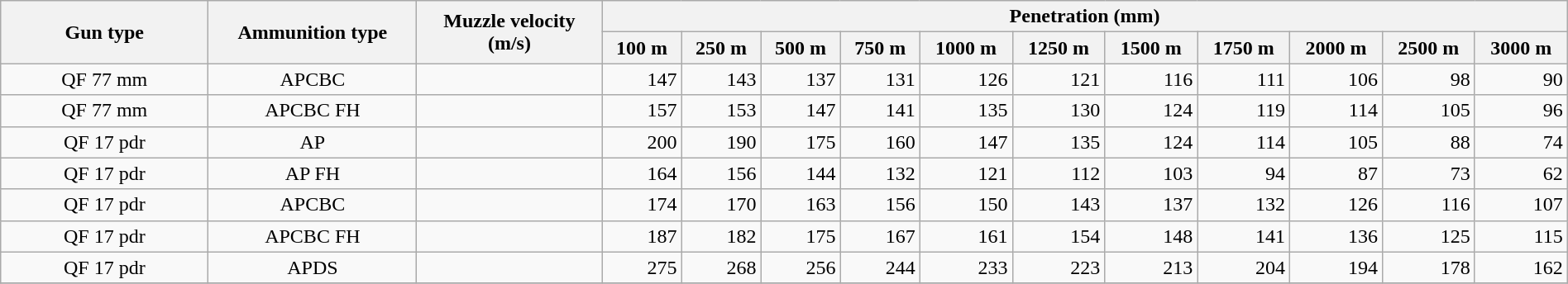<table class="wikitable" style="text-align:right; width: 100%">
<tr>
<th rowspan=2>Gun type</th>
<th rowspan=2>Ammunition type</th>
<th rowspan=2>Muzzle velocity<br>(m/s)</th>
<th colspan=11>Penetration (mm)</th>
</tr>
<tr>
<th>100 m</th>
<th>250 m</th>
<th>500 m</th>
<th>750 m</th>
<th>1000 m</th>
<th>1250 m</th>
<th>1500 m</th>
<th>1750 m</th>
<th>2000 m</th>
<th>2500 m</th>
<th>3000 m</th>
</tr>
<tr>
<td style="text-align:center;width: 10em">QF 77 mm</td>
<td style="text-align:center">APCBC</td>
<td style="text-align:center"></td>
<td>147</td>
<td>143</td>
<td>137</td>
<td>131</td>
<td>126</td>
<td>121</td>
<td>116</td>
<td>111</td>
<td>106</td>
<td>98</td>
<td>90</td>
</tr>
<tr>
<td style="text-align:center">QF 77 mm</td>
<td style="text-align:center">APCBC FH</td>
<td style="text-align:center"></td>
<td>157</td>
<td>153</td>
<td>147</td>
<td>141</td>
<td>135</td>
<td>130</td>
<td>124</td>
<td>119</td>
<td>114</td>
<td>105</td>
<td>96</td>
</tr>
<tr>
<td style="text-align:center">QF 17 pdr</td>
<td style="text-align:center">AP</td>
<td style="text-align:center"></td>
<td>200</td>
<td>190</td>
<td>175</td>
<td>160</td>
<td>147</td>
<td>135</td>
<td>124</td>
<td>114</td>
<td>105</td>
<td>88</td>
<td>74</td>
</tr>
<tr>
<td style="text-align:center">QF 17 pdr</td>
<td style="text-align:center">AP FH</td>
<td style="text-align:center"></td>
<td>164</td>
<td>156</td>
<td>144</td>
<td>132</td>
<td>121</td>
<td>112</td>
<td>103</td>
<td>94</td>
<td>87</td>
<td>73</td>
<td>62</td>
</tr>
<tr>
<td style="text-align:center">QF 17 pdr</td>
<td style="text-align:center">APCBC</td>
<td style="text-align:center"></td>
<td>174</td>
<td>170</td>
<td>163</td>
<td>156</td>
<td>150</td>
<td>143</td>
<td>137</td>
<td>132</td>
<td>126</td>
<td>116</td>
<td>107</td>
</tr>
<tr>
<td style="text-align:center">QF 17 pdr</td>
<td style="text-align:center">APCBC FH</td>
<td style="text-align:center"></td>
<td>187</td>
<td>182</td>
<td>175</td>
<td>167</td>
<td>161</td>
<td>154</td>
<td>148</td>
<td>141</td>
<td>136</td>
<td>125</td>
<td>115</td>
</tr>
<tr>
<td style="text-align:center">QF 17 pdr</td>
<td style="text-align:center">APDS</td>
<td style="text-align:center"></td>
<td>275</td>
<td>268</td>
<td>256</td>
<td>244</td>
<td>233</td>
<td>223</td>
<td>213</td>
<td>204</td>
<td>194</td>
<td>178</td>
<td>162</td>
</tr>
<tr>
</tr>
</table>
